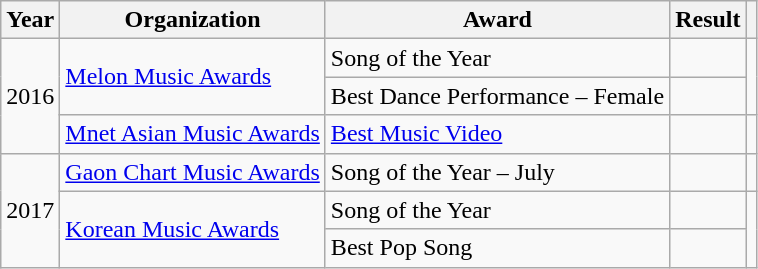<table class="sortable wikitable">
<tr>
<th scope="col">Year</th>
<th scope="col">Organization</th>
<th scope="col">Award</th>
<th scope="col">Result</th>
<th class="unsortable"></th>
</tr>
<tr>
<td rowspan="3">2016</td>
<td rowspan="2"><a href='#'>Melon Music Awards</a></td>
<td>Song of the Year</td>
<td></td>
<td rowspan="2" align="center"></td>
</tr>
<tr>
<td>Best Dance Performance – Female</td>
<td></td>
</tr>
<tr>
<td><a href='#'>Mnet Asian Music Awards</a></td>
<td><a href='#'>Best Music Video</a></td>
<td></td>
<td align="center"></td>
</tr>
<tr>
<td rowspan="3">2017</td>
<td><a href='#'>Gaon Chart Music Awards</a></td>
<td>Song of the Year – July</td>
<td></td>
<td align="center"></td>
</tr>
<tr>
<td rowspan="2"><a href='#'>Korean Music Awards</a></td>
<td>Song of the Year</td>
<td></td>
<td rowspan="2" align="center"></td>
</tr>
<tr>
<td>Best Pop Song</td>
<td></td>
</tr>
</table>
